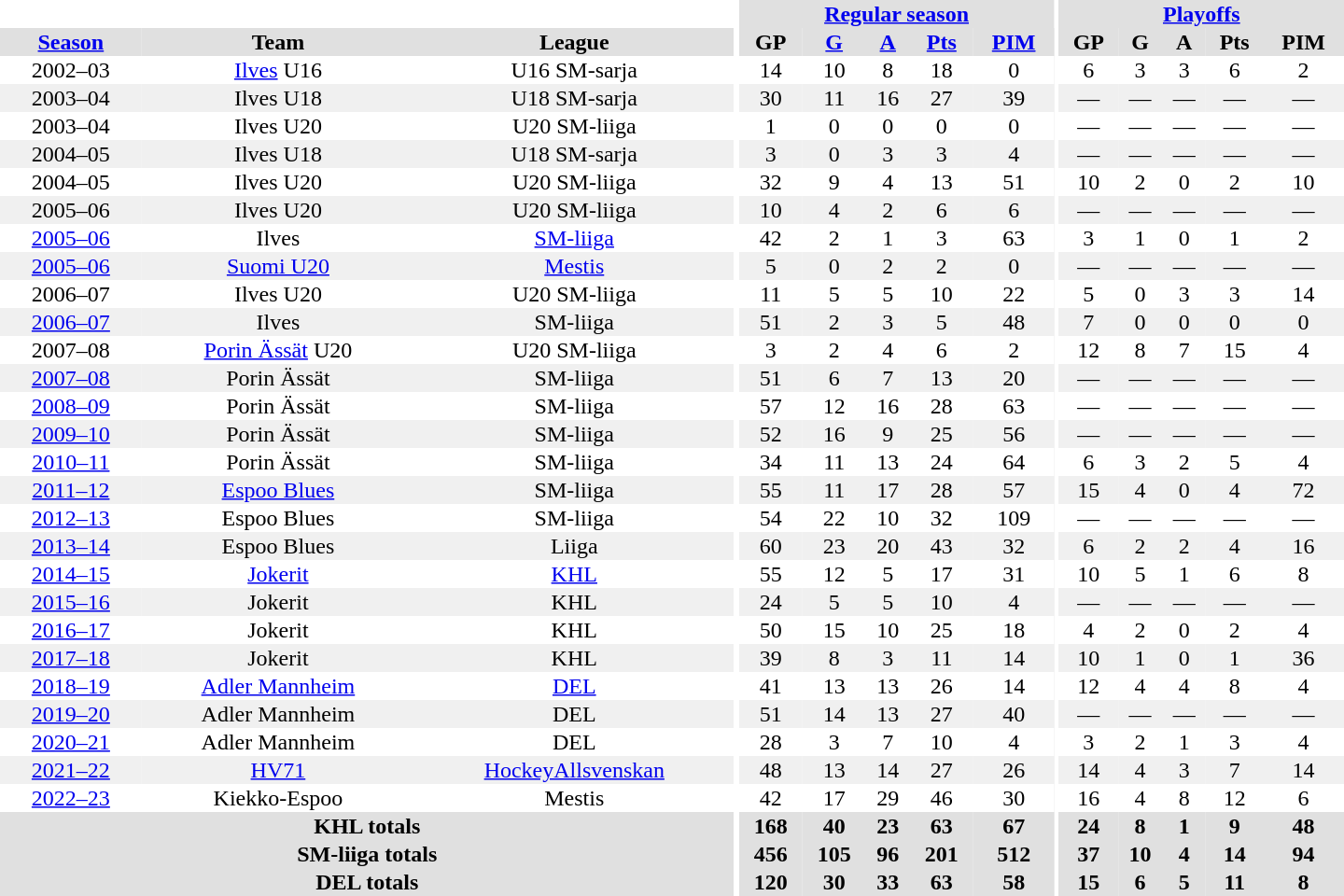<table border="0" cellpadding="1" cellspacing="0" style="text-align:center; width:60em">
<tr bgcolor="#e0e0e0">
<th colspan="3" bgcolor="#ffffff"></th>
<th rowspan="99" bgcolor="#ffffff"></th>
<th colspan="5"><a href='#'>Regular season</a></th>
<th rowspan="99" bgcolor="#ffffff"></th>
<th colspan="5"><a href='#'>Playoffs</a></th>
</tr>
<tr bgcolor="#e0e0e0">
<th><a href='#'>Season</a></th>
<th>Team</th>
<th>League</th>
<th>GP</th>
<th><a href='#'>G</a></th>
<th><a href='#'>A</a></th>
<th><a href='#'>Pts</a></th>
<th><a href='#'>PIM</a></th>
<th>GP</th>
<th>G</th>
<th>A</th>
<th>Pts</th>
<th>PIM</th>
</tr>
<tr>
<td>2002–03</td>
<td><a href='#'>Ilves</a> U16</td>
<td>U16 SM-sarja</td>
<td>14</td>
<td>10</td>
<td>8</td>
<td>18</td>
<td>0</td>
<td>6</td>
<td>3</td>
<td>3</td>
<td>6</td>
<td>2</td>
</tr>
<tr bgcolor="#f0f0f0">
<td>2003–04</td>
<td>Ilves U18</td>
<td>U18 SM-sarja</td>
<td>30</td>
<td>11</td>
<td>16</td>
<td>27</td>
<td>39</td>
<td>—</td>
<td>—</td>
<td>—</td>
<td>—</td>
<td>—</td>
</tr>
<tr>
<td>2003–04</td>
<td>Ilves U20</td>
<td>U20 SM-liiga</td>
<td>1</td>
<td>0</td>
<td>0</td>
<td>0</td>
<td>0</td>
<td>—</td>
<td>—</td>
<td>—</td>
<td>—</td>
<td>—</td>
</tr>
<tr bgcolor="#f0f0f0">
<td>2004–05</td>
<td>Ilves U18</td>
<td>U18 SM-sarja</td>
<td>3</td>
<td>0</td>
<td>3</td>
<td>3</td>
<td>4</td>
<td>—</td>
<td>—</td>
<td>—</td>
<td>—</td>
<td>—</td>
</tr>
<tr>
<td>2004–05</td>
<td>Ilves U20</td>
<td>U20 SM-liiga</td>
<td>32</td>
<td>9</td>
<td>4</td>
<td>13</td>
<td>51</td>
<td>10</td>
<td>2</td>
<td>0</td>
<td>2</td>
<td>10</td>
</tr>
<tr bgcolor="#f0f0f0">
<td>2005–06</td>
<td>Ilves U20</td>
<td>U20 SM-liiga</td>
<td>10</td>
<td>4</td>
<td>2</td>
<td>6</td>
<td>6</td>
<td>—</td>
<td>—</td>
<td>—</td>
<td>—</td>
<td>—</td>
</tr>
<tr>
<td><a href='#'>2005–06</a></td>
<td>Ilves</td>
<td><a href='#'>SM-liiga</a></td>
<td>42</td>
<td>2</td>
<td>1</td>
<td>3</td>
<td>63</td>
<td>3</td>
<td>1</td>
<td>0</td>
<td>1</td>
<td>2</td>
</tr>
<tr bgcolor="#f0f0f0">
<td><a href='#'>2005–06</a></td>
<td><a href='#'>Suomi U20</a></td>
<td><a href='#'>Mestis</a></td>
<td>5</td>
<td>0</td>
<td>2</td>
<td>2</td>
<td>0</td>
<td>—</td>
<td>—</td>
<td>—</td>
<td>—</td>
<td>—</td>
</tr>
<tr>
<td>2006–07</td>
<td>Ilves U20</td>
<td>U20 SM-liiga</td>
<td>11</td>
<td>5</td>
<td>5</td>
<td>10</td>
<td>22</td>
<td>5</td>
<td>0</td>
<td>3</td>
<td>3</td>
<td>14</td>
</tr>
<tr bgcolor="#f0f0f0">
<td><a href='#'>2006–07</a></td>
<td>Ilves</td>
<td>SM-liiga</td>
<td>51</td>
<td>2</td>
<td>3</td>
<td>5</td>
<td>48</td>
<td>7</td>
<td>0</td>
<td>0</td>
<td>0</td>
<td>0</td>
</tr>
<tr>
<td>2007–08</td>
<td><a href='#'>Porin Ässät</a> U20</td>
<td>U20 SM-liiga</td>
<td>3</td>
<td>2</td>
<td>4</td>
<td>6</td>
<td>2</td>
<td>12</td>
<td>8</td>
<td>7</td>
<td>15</td>
<td>4</td>
</tr>
<tr bgcolor="#f0f0f0">
<td><a href='#'>2007–08</a></td>
<td>Porin Ässät</td>
<td>SM-liiga</td>
<td>51</td>
<td>6</td>
<td>7</td>
<td>13</td>
<td>20</td>
<td>—</td>
<td>—</td>
<td>—</td>
<td>—</td>
<td>—</td>
</tr>
<tr>
<td><a href='#'>2008–09</a></td>
<td>Porin Ässät</td>
<td>SM-liiga</td>
<td>57</td>
<td>12</td>
<td>16</td>
<td>28</td>
<td>63</td>
<td>—</td>
<td>—</td>
<td>—</td>
<td>—</td>
<td>—</td>
</tr>
<tr bgcolor="#f0f0f0">
<td><a href='#'>2009–10</a></td>
<td>Porin Ässät</td>
<td>SM-liiga</td>
<td>52</td>
<td>16</td>
<td>9</td>
<td>25</td>
<td>56</td>
<td>—</td>
<td>—</td>
<td>—</td>
<td>—</td>
<td>—</td>
</tr>
<tr>
<td><a href='#'>2010–11</a></td>
<td>Porin Ässät</td>
<td>SM-liiga</td>
<td>34</td>
<td>11</td>
<td>13</td>
<td>24</td>
<td>64</td>
<td>6</td>
<td>3</td>
<td>2</td>
<td>5</td>
<td>4</td>
</tr>
<tr bgcolor="#f0f0f0">
<td><a href='#'>2011–12</a></td>
<td><a href='#'>Espoo Blues</a></td>
<td>SM-liiga</td>
<td>55</td>
<td>11</td>
<td>17</td>
<td>28</td>
<td>57</td>
<td>15</td>
<td>4</td>
<td>0</td>
<td>4</td>
<td>72</td>
</tr>
<tr>
<td><a href='#'>2012–13</a></td>
<td>Espoo Blues</td>
<td>SM-liiga</td>
<td>54</td>
<td>22</td>
<td>10</td>
<td>32</td>
<td>109</td>
<td>—</td>
<td>—</td>
<td>—</td>
<td>—</td>
<td>—</td>
</tr>
<tr bgcolor="#f0f0f0">
<td><a href='#'>2013–14</a></td>
<td>Espoo Blues</td>
<td>Liiga</td>
<td>60</td>
<td>23</td>
<td>20</td>
<td>43</td>
<td>32</td>
<td>6</td>
<td>2</td>
<td>2</td>
<td>4</td>
<td>16</td>
</tr>
<tr>
<td><a href='#'>2014–15</a></td>
<td><a href='#'>Jokerit</a></td>
<td><a href='#'>KHL</a></td>
<td>55</td>
<td>12</td>
<td>5</td>
<td>17</td>
<td>31</td>
<td>10</td>
<td>5</td>
<td>1</td>
<td>6</td>
<td>8</td>
</tr>
<tr bgcolor="#f0f0f0">
<td><a href='#'>2015–16</a></td>
<td>Jokerit</td>
<td>KHL</td>
<td>24</td>
<td>5</td>
<td>5</td>
<td>10</td>
<td>4</td>
<td>—</td>
<td>—</td>
<td>—</td>
<td>—</td>
<td>—</td>
</tr>
<tr>
<td><a href='#'>2016–17</a></td>
<td>Jokerit</td>
<td>KHL</td>
<td>50</td>
<td>15</td>
<td>10</td>
<td>25</td>
<td>18</td>
<td>4</td>
<td>2</td>
<td>0</td>
<td>2</td>
<td>4</td>
</tr>
<tr bgcolor="#f0f0f0">
<td><a href='#'>2017–18</a></td>
<td>Jokerit</td>
<td>KHL</td>
<td>39</td>
<td>8</td>
<td>3</td>
<td>11</td>
<td>14</td>
<td>10</td>
<td>1</td>
<td>0</td>
<td>1</td>
<td>36</td>
</tr>
<tr>
<td><a href='#'>2018–19</a></td>
<td><a href='#'>Adler Mannheim</a></td>
<td><a href='#'>DEL</a></td>
<td>41</td>
<td>13</td>
<td>13</td>
<td>26</td>
<td>14</td>
<td>12</td>
<td>4</td>
<td>4</td>
<td>8</td>
<td>4</td>
</tr>
<tr bgcolor="#f0f0f0">
<td><a href='#'>2019–20</a></td>
<td>Adler Mannheim</td>
<td>DEL</td>
<td>51</td>
<td>14</td>
<td>13</td>
<td>27</td>
<td>40</td>
<td>—</td>
<td>—</td>
<td>—</td>
<td>—</td>
<td>—</td>
</tr>
<tr>
<td><a href='#'>2020–21</a></td>
<td>Adler Mannheim</td>
<td>DEL</td>
<td>28</td>
<td>3</td>
<td>7</td>
<td>10</td>
<td>4</td>
<td>3</td>
<td>2</td>
<td>1</td>
<td>3</td>
<td>4</td>
</tr>
<tr bgcolor="#f0f0f0">
<td><a href='#'>2021–22</a></td>
<td><a href='#'>HV71</a></td>
<td><a href='#'>HockeyAllsvenskan</a></td>
<td>48</td>
<td>13</td>
<td>14</td>
<td>27</td>
<td>26</td>
<td>14</td>
<td>4</td>
<td>3</td>
<td>7</td>
<td>14</td>
</tr>
<tr>
<td><a href='#'>2022–23</a></td>
<td>Kiekko-Espoo</td>
<td>Mestis</td>
<td>42</td>
<td>17</td>
<td>29</td>
<td>46</td>
<td>30</td>
<td>16</td>
<td>4</td>
<td>8</td>
<td>12</td>
<td>6</td>
</tr>
<tr>
</tr>
<tr ALIGN="center" bgcolor="#e0e0e0">
<th colspan="3">KHL totals</th>
<th ALIGN="center">168</th>
<th ALIGN="center">40</th>
<th ALIGN="center">23</th>
<th ALIGN="center">63</th>
<th ALIGN="center">67</th>
<th ALIGN="center">24</th>
<th ALIGN="center">8</th>
<th ALIGN="center">1</th>
<th ALIGN="center">9</th>
<th ALIGN="center">48</th>
</tr>
<tr>
</tr>
<tr ALIGN="center" bgcolor="#e0e0e0">
<th colspan="3">SM-liiga totals</th>
<th ALIGN="center">456</th>
<th ALIGN="center">105</th>
<th ALIGN="center">96</th>
<th ALIGN="center">201</th>
<th ALIGN="center">512</th>
<th ALIGN="center">37</th>
<th ALIGN="center">10</th>
<th ALIGN="center">4</th>
<th ALIGN="center">14</th>
<th ALIGN="center">94</th>
</tr>
<tr>
</tr>
<tr ALIGN="center" bgcolor="#e0e0e0">
<th colspan="3">DEL totals</th>
<th ALIGN="center">120</th>
<th ALIGN="center">30</th>
<th ALIGN="center">33</th>
<th ALIGN="center">63</th>
<th ALIGN="center">58</th>
<th ALIGN="center">15</th>
<th ALIGN="center">6</th>
<th ALIGN="center">5</th>
<th ALIGN="center">11</th>
<th ALIGN="center">8</th>
</tr>
</table>
